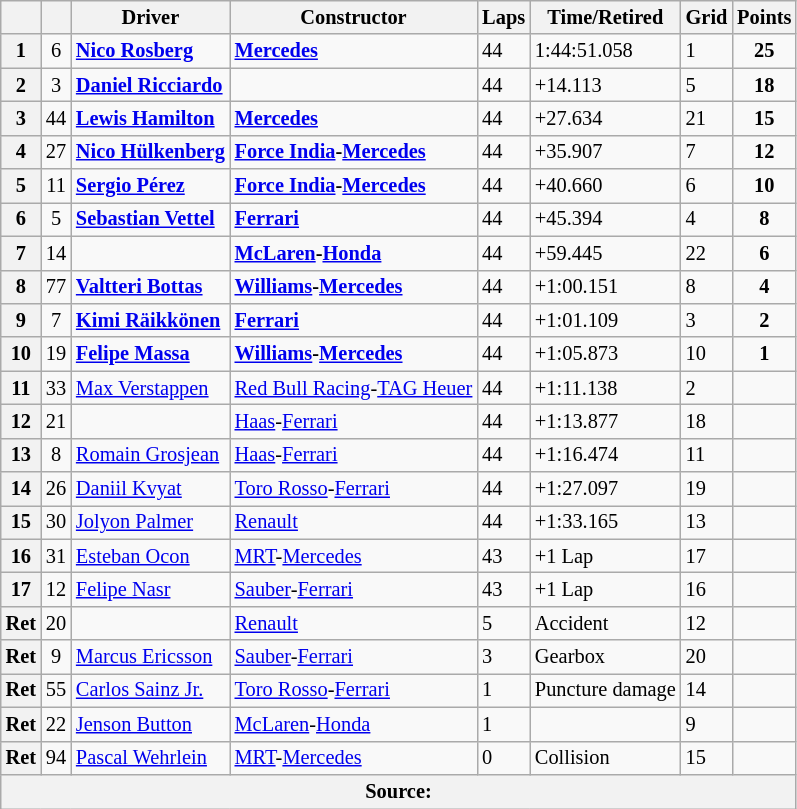<table class="wikitable" style="font-size:85%">
<tr>
<th></th>
<th></th>
<th>Driver</th>
<th>Constructor</th>
<th>Laps</th>
<th>Time/Retired</th>
<th>Grid</th>
<th>Points</th>
</tr>
<tr>
<th>1</th>
<td align="center">6</td>
<td><strong> <a href='#'>Nico Rosberg</a></strong></td>
<td><strong><a href='#'>Mercedes</a></strong></td>
<td>44</td>
<td>1:44:51.058</td>
<td>1</td>
<td align="center"><strong>25</strong></td>
</tr>
<tr>
<th>2</th>
<td align="center">3</td>
<td><strong> <a href='#'>Daniel Ricciardo</a></strong></td>
<td></td>
<td>44</td>
<td>+14.113</td>
<td>5</td>
<td align="center"><strong>18</strong></td>
</tr>
<tr>
<th>3</th>
<td align="center">44</td>
<td><strong> <a href='#'>Lewis Hamilton</a></strong></td>
<td><strong><a href='#'>Mercedes</a></strong></td>
<td>44</td>
<td>+27.634</td>
<td>21</td>
<td align="center"><strong>15</strong></td>
</tr>
<tr>
<th>4</th>
<td align="center">27</td>
<td><strong> <a href='#'>Nico Hülkenberg</a></strong></td>
<td><strong><a href='#'>Force India</a>-<a href='#'>Mercedes</a></strong></td>
<td>44</td>
<td>+35.907</td>
<td>7</td>
<td align="center"><strong>12</strong></td>
</tr>
<tr>
<th>5</th>
<td align="center">11</td>
<td><strong> <a href='#'>Sergio Pérez</a></strong></td>
<td><strong><a href='#'>Force India</a>-<a href='#'>Mercedes</a></strong></td>
<td>44</td>
<td>+40.660</td>
<td>6</td>
<td align="center"><strong>10</strong></td>
</tr>
<tr>
<th>6</th>
<td align="center">5</td>
<td><strong> <a href='#'>Sebastian Vettel</a></strong></td>
<td><strong><a href='#'>Ferrari</a></strong></td>
<td>44</td>
<td>+45.394</td>
<td>4</td>
<td align="center"><strong>8</strong></td>
</tr>
<tr>
<th>7</th>
<td align="center">14</td>
<td></td>
<td><strong><a href='#'>McLaren</a>-<a href='#'>Honda</a></strong></td>
<td>44</td>
<td>+59.445</td>
<td>22</td>
<td align="center"><strong>6</strong></td>
</tr>
<tr>
<th>8</th>
<td align="center">77</td>
<td><strong> <a href='#'>Valtteri Bottas</a></strong></td>
<td><strong><a href='#'>Williams</a>-<a href='#'>Mercedes</a></strong></td>
<td>44</td>
<td>+1:00.151</td>
<td>8</td>
<td align="center"><strong>4</strong></td>
</tr>
<tr>
<th>9</th>
<td align="center">7</td>
<td><strong> <a href='#'>Kimi Räikkönen</a></strong></td>
<td><strong><a href='#'>Ferrari</a></strong></td>
<td>44</td>
<td>+1:01.109</td>
<td>3</td>
<td align="center"><strong>2</strong></td>
</tr>
<tr>
<th>10</th>
<td align="center">19</td>
<td><strong> <a href='#'>Felipe Massa</a></strong></td>
<td><strong><a href='#'>Williams</a>-<a href='#'>Mercedes</a></strong></td>
<td>44</td>
<td>+1:05.873</td>
<td>10</td>
<td align="center"><strong>1</strong></td>
</tr>
<tr>
<th>11</th>
<td align="center">33</td>
<td> <a href='#'>Max Verstappen</a></td>
<td><a href='#'>Red Bull Racing</a>-<a href='#'>TAG Heuer</a></td>
<td>44</td>
<td>+1:11.138</td>
<td>2</td>
<td></td>
</tr>
<tr>
<th>12</th>
<td align="center">21</td>
<td></td>
<td><a href='#'>Haas</a>-<a href='#'>Ferrari</a></td>
<td>44</td>
<td>+1:13.877</td>
<td>18</td>
<td></td>
</tr>
<tr>
<th>13</th>
<td align="center">8</td>
<td> <a href='#'>Romain Grosjean</a></td>
<td><a href='#'>Haas</a>-<a href='#'>Ferrari</a></td>
<td>44</td>
<td>+1:16.474</td>
<td>11</td>
<td></td>
</tr>
<tr>
<th>14</th>
<td align="center">26</td>
<td> <a href='#'>Daniil Kvyat</a></td>
<td><a href='#'>Toro Rosso</a>-<a href='#'>Ferrari</a></td>
<td>44</td>
<td>+1:27.097</td>
<td>19</td>
<td></td>
</tr>
<tr>
<th>15</th>
<td align="center">30</td>
<td> <a href='#'>Jolyon Palmer</a></td>
<td><a href='#'>Renault</a></td>
<td>44</td>
<td>+1:33.165</td>
<td>13</td>
<td></td>
</tr>
<tr>
<th>16</th>
<td align="center">31</td>
<td> <a href='#'>Esteban Ocon</a></td>
<td><a href='#'>MRT</a>-<a href='#'>Mercedes</a></td>
<td>43</td>
<td>+1 Lap</td>
<td>17</td>
<td></td>
</tr>
<tr>
<th>17</th>
<td align="center">12</td>
<td> <a href='#'>Felipe Nasr</a></td>
<td><a href='#'>Sauber</a>-<a href='#'>Ferrari</a></td>
<td>43</td>
<td>+1 Lap</td>
<td>16</td>
<td></td>
</tr>
<tr>
<th>Ret</th>
<td align="center">20</td>
<td></td>
<td><a href='#'>Renault</a></td>
<td>5</td>
<td>Accident</td>
<td>12</td>
<td></td>
</tr>
<tr>
<th>Ret</th>
<td align="center">9</td>
<td> <a href='#'>Marcus Ericsson</a></td>
<td><a href='#'>Sauber</a>-<a href='#'>Ferrari</a></td>
<td>3</td>
<td>Gearbox</td>
<td>20</td>
<td></td>
</tr>
<tr>
<th>Ret</th>
<td align="center">55</td>
<td> <a href='#'>Carlos Sainz Jr.</a></td>
<td><a href='#'>Toro Rosso</a>-<a href='#'>Ferrari</a></td>
<td>1</td>
<td>Puncture damage</td>
<td>14</td>
<td></td>
</tr>
<tr>
<th>Ret</th>
<td align="center">22</td>
<td> <a href='#'>Jenson Button</a></td>
<td><a href='#'>McLaren</a>-<a href='#'>Honda</a></td>
<td>1</td>
<td></td>
<td>9</td>
<td></td>
</tr>
<tr>
<th>Ret</th>
<td align="center">94</td>
<td> <a href='#'>Pascal Wehrlein</a></td>
<td><a href='#'>MRT</a>-<a href='#'>Mercedes</a></td>
<td>0</td>
<td>Collision</td>
<td>15</td>
<td></td>
</tr>
<tr>
<th colspan=8>Source:</th>
</tr>
</table>
